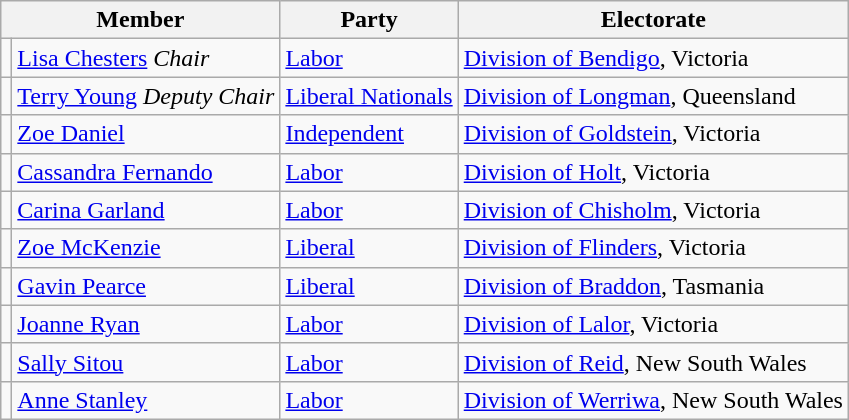<table class="wikitable">
<tr>
<th colspan="2">Member</th>
<th>Party</th>
<th>Electorate</th>
</tr>
<tr>
<td></td>
<td><a href='#'>Lisa Chesters</a> <em>Chair</em></td>
<td><a href='#'>Labor</a></td>
<td><a href='#'>Division of Bendigo</a>, Victoria</td>
</tr>
<tr>
<td></td>
<td><a href='#'>Terry Young</a> <em>Deputy Chair</em></td>
<td><a href='#'>Liberal Nationals</a></td>
<td><a href='#'>Division of Longman</a>, Queensland</td>
</tr>
<tr>
<td></td>
<td><a href='#'>Zoe Daniel</a></td>
<td><a href='#'>Independent</a></td>
<td><a href='#'>Division of Goldstein</a>, Victoria</td>
</tr>
<tr>
<td></td>
<td><a href='#'>Cassandra Fernando</a></td>
<td><a href='#'>Labor</a></td>
<td><a href='#'>Division of Holt</a>, Victoria</td>
</tr>
<tr>
<td></td>
<td><a href='#'>Carina Garland</a></td>
<td><a href='#'>Labor</a></td>
<td><a href='#'>Division of Chisholm</a>, Victoria</td>
</tr>
<tr>
<td></td>
<td><a href='#'>Zoe McKenzie</a></td>
<td><a href='#'>Liberal</a></td>
<td><a href='#'>Division of Flinders</a>, Victoria</td>
</tr>
<tr>
<td></td>
<td><a href='#'>Gavin Pearce</a></td>
<td><a href='#'>Liberal</a></td>
<td><a href='#'>Division of Braddon</a>, Tasmania</td>
</tr>
<tr>
<td></td>
<td><a href='#'>Joanne Ryan</a></td>
<td><a href='#'>Labor</a></td>
<td><a href='#'>Division of Lalor</a>, Victoria</td>
</tr>
<tr>
<td></td>
<td><a href='#'>Sally Sitou</a></td>
<td><a href='#'>Labor</a></td>
<td><a href='#'>Division of Reid</a>, New South Wales</td>
</tr>
<tr>
<td></td>
<td><a href='#'>Anne Stanley</a></td>
<td><a href='#'>Labor</a></td>
<td><a href='#'>Division of Werriwa</a>, New South Wales</td>
</tr>
</table>
